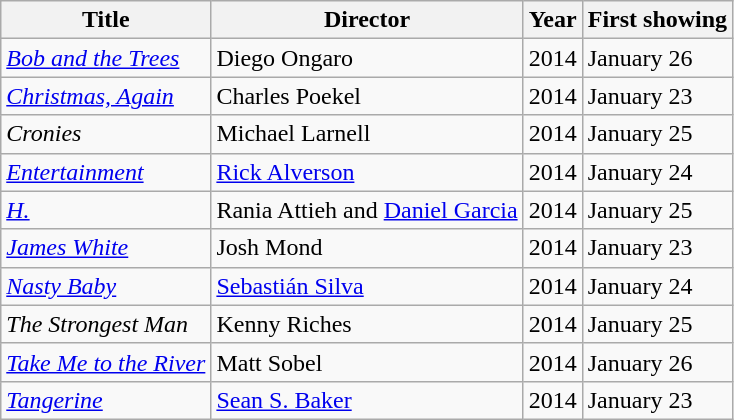<table class="wikitable sortable">
<tr>
<th>Title</th>
<th>Director</th>
<th>Year</th>
<th>First showing</th>
</tr>
<tr>
<td><em><a href='#'>Bob and the Trees</a></em></td>
<td>Diego Ongaro</td>
<td>2014</td>
<td>January 26</td>
</tr>
<tr>
<td><em><a href='#'>Christmas, Again</a></em></td>
<td>Charles Poekel</td>
<td>2014</td>
<td>January 23</td>
</tr>
<tr>
<td><em>Cronies</em></td>
<td>Michael Larnell</td>
<td>2014</td>
<td>January 25</td>
</tr>
<tr>
<td><em><a href='#'>Entertainment</a></em></td>
<td><a href='#'>Rick Alverson</a></td>
<td>2014</td>
<td>January 24</td>
</tr>
<tr>
<td><em><a href='#'>H.</a></em></td>
<td>Rania Attieh and <a href='#'>Daniel Garcia</a></td>
<td>2014</td>
<td>January 25</td>
</tr>
<tr>
<td><em><a href='#'>James White</a></em></td>
<td>Josh Mond</td>
<td>2014</td>
<td>January 23</td>
</tr>
<tr>
<td><em><a href='#'>Nasty Baby</a></em></td>
<td><a href='#'>Sebastián Silva</a></td>
<td>2014</td>
<td>January 24</td>
</tr>
<tr>
<td><em>The Strongest Man</em></td>
<td>Kenny Riches</td>
<td>2014</td>
<td>January 25</td>
</tr>
<tr>
<td><em><a href='#'>Take Me to the River</a></em></td>
<td>Matt Sobel</td>
<td>2014</td>
<td>January 26</td>
</tr>
<tr>
<td><em><a href='#'>Tangerine</a></em></td>
<td><a href='#'>Sean S. Baker</a></td>
<td>2014</td>
<td>January 23</td>
</tr>
</table>
